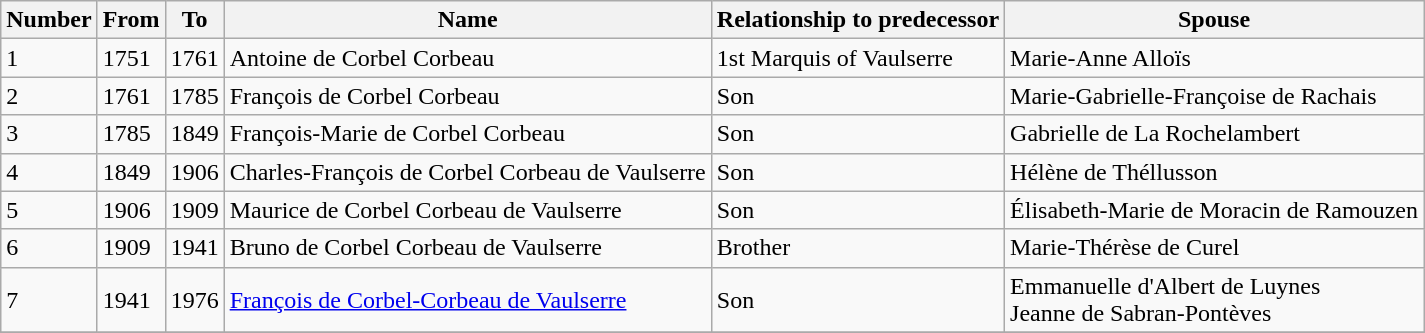<table class="wikitable sortable">
<tr>
<th scope="col">Number</th>
<th scope="col">From</th>
<th scope="col">To</th>
<th scope="col">Name</th>
<th scope="col">Relationship to predecessor</th>
<th scope="col">Spouse</th>
</tr>
<tr>
<td>1</td>
<td>1751</td>
<td>1761</td>
<td>Antoine de Corbel Corbeau</td>
<td>1st Marquis of Vaulserre</td>
<td>Marie-Anne Alloïs</td>
</tr>
<tr>
<td>2</td>
<td>1761</td>
<td>1785</td>
<td>François de Corbel Corbeau</td>
<td>Son</td>
<td>Marie-Gabrielle-Françoise de Rachais</td>
</tr>
<tr>
<td>3</td>
<td>1785</td>
<td>1849</td>
<td>François-Marie de Corbel Corbeau</td>
<td>Son</td>
<td>Gabrielle de La Rochelambert</td>
</tr>
<tr>
<td>4</td>
<td>1849</td>
<td>1906</td>
<td>Charles-François de Corbel Corbeau de Vaulserre</td>
<td>Son</td>
<td>Hélène de Théllusson</td>
</tr>
<tr>
<td>5</td>
<td>1906</td>
<td>1909</td>
<td>Maurice de Corbel Corbeau de Vaulserre</td>
<td>Son</td>
<td>Élisabeth-Marie de Moracin de Ramouzen</td>
</tr>
<tr>
<td>6</td>
<td>1909</td>
<td>1941</td>
<td>Bruno de Corbel Corbeau de Vaulserre</td>
<td>Brother</td>
<td>Marie-Thérèse de Curel</td>
</tr>
<tr>
<td>7</td>
<td>1941</td>
<td>1976</td>
<td><a href='#'>François de Corbel-Corbeau de Vaulserre</a></td>
<td>Son</td>
<td>Emmanuelle d'Albert de Luynes<br>Jeanne de Sabran-Pontèves</td>
</tr>
<tr>
</tr>
</table>
